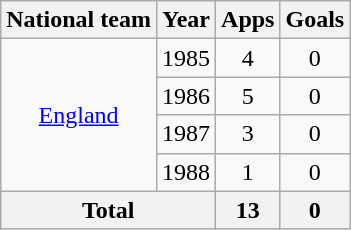<table class="wikitable" style="text-align:center">
<tr>
<th>National team</th>
<th>Year</th>
<th>Apps</th>
<th>Goals</th>
</tr>
<tr>
<td rowspan="4"><a href='#'>England</a></td>
<td>1985</td>
<td>4</td>
<td>0</td>
</tr>
<tr>
<td>1986</td>
<td>5</td>
<td>0</td>
</tr>
<tr>
<td>1987</td>
<td>3</td>
<td>0</td>
</tr>
<tr>
<td>1988</td>
<td>1</td>
<td>0</td>
</tr>
<tr>
<th colspan="2">Total</th>
<th>13</th>
<th>0</th>
</tr>
</table>
